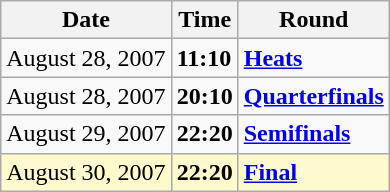<table class="wikitable">
<tr>
<th>Date</th>
<th>Time</th>
<th>Round</th>
</tr>
<tr>
<td>August 28, 2007</td>
<td><strong>11:10</strong></td>
<td><strong><a href='#'>Heats</a></strong></td>
</tr>
<tr>
<td>August 28, 2007</td>
<td><strong>20:10</strong></td>
<td><strong><a href='#'>Quarterfinals</a></strong></td>
</tr>
<tr>
<td>August 29, 2007</td>
<td><strong>22:20</strong></td>
<td><strong><a href='#'>Semifinals</a></strong></td>
</tr>
<tr style=background:lemonchiffon>
<td>August 30, 2007</td>
<td><strong>22:20</strong></td>
<td><strong><a href='#'>Final</a></strong></td>
</tr>
</table>
